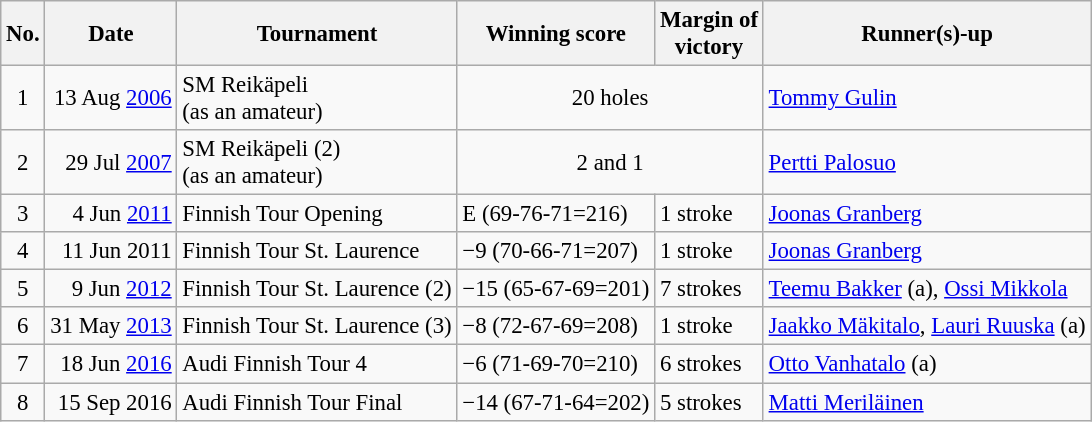<table class="wikitable" style="font-size:95%;">
<tr>
<th>No.</th>
<th>Date</th>
<th>Tournament</th>
<th>Winning score</th>
<th>Margin of<br>victory</th>
<th>Runner(s)-up</th>
</tr>
<tr>
<td align=center>1</td>
<td align=right>13 Aug <a href='#'>2006</a></td>
<td>SM Reikäpeli<br>(as an amateur)</td>
<td colspan=2 align=center>20 holes</td>
<td> <a href='#'>Tommy Gulin</a></td>
</tr>
<tr>
<td align=center>2</td>
<td align=right>29 Jul <a href='#'>2007</a></td>
<td>SM Reikäpeli (2)<br>(as an amateur)</td>
<td colspan=2 align=center>2 and 1</td>
<td> <a href='#'>Pertti Palosuo</a></td>
</tr>
<tr>
<td align=center>3</td>
<td align=right>4 Jun <a href='#'>2011</a></td>
<td>Finnish Tour Opening</td>
<td>E (69-76-71=216)</td>
<td>1 stroke</td>
<td> <a href='#'>Joonas Granberg</a></td>
</tr>
<tr>
<td align=center>4</td>
<td align=right>11 Jun 2011</td>
<td>Finnish Tour St. Laurence</td>
<td>−9 (70-66-71=207)</td>
<td>1 stroke</td>
<td> <a href='#'>Joonas Granberg</a></td>
</tr>
<tr>
<td align=center>5</td>
<td align=right>9 Jun <a href='#'>2012</a></td>
<td>Finnish Tour St. Laurence (2)</td>
<td>−15 (65-67-69=201)</td>
<td>7 strokes</td>
<td> <a href='#'>Teemu Bakker</a> (a),  <a href='#'>Ossi Mikkola</a></td>
</tr>
<tr>
<td align=center>6</td>
<td align=right>31 May <a href='#'>2013</a></td>
<td>Finnish Tour St. Laurence (3)</td>
<td>−8 (72-67-69=208)</td>
<td>1 stroke</td>
<td> <a href='#'>Jaakko Mäkitalo</a>,  <a href='#'>Lauri Ruuska</a> (a)</td>
</tr>
<tr>
<td align=center>7</td>
<td align=right>18 Jun <a href='#'>2016</a></td>
<td>Audi Finnish Tour 4</td>
<td>−6 (71-69-70=210)</td>
<td>6 strokes</td>
<td> <a href='#'>Otto Vanhatalo</a> (a)</td>
</tr>
<tr>
<td align=center>8</td>
<td align=right>15 Sep 2016</td>
<td>Audi Finnish Tour Final</td>
<td>−14 (67-71-64=202)</td>
<td>5 strokes</td>
<td> <a href='#'>Matti Meriläinen</a></td>
</tr>
</table>
